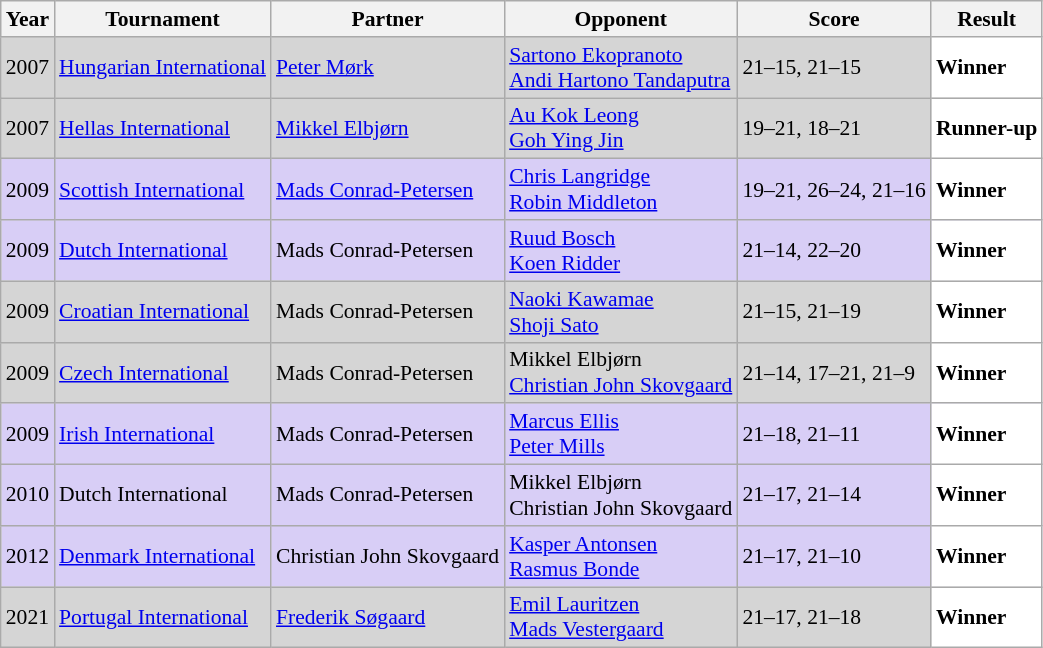<table class="sortable wikitable" style="font-size: 90%;">
<tr>
<th>Year</th>
<th>Tournament</th>
<th>Partner</th>
<th>Opponent</th>
<th>Score</th>
<th>Result</th>
</tr>
<tr style="background:#D5D5D5">
<td align="center">2007</td>
<td align="left"><a href='#'>Hungarian International</a></td>
<td align="left"> <a href='#'>Peter Mørk</a></td>
<td align="left"> <a href='#'>Sartono Ekopranoto</a> <br>  <a href='#'>Andi Hartono Tandaputra</a></td>
<td align="left">21–15, 21–15</td>
<td style="text-align:left; background:white"> <strong>Winner</strong></td>
</tr>
<tr style="background:#D5D5D5">
<td align="center">2007</td>
<td align="left"><a href='#'>Hellas International</a></td>
<td align="left"> <a href='#'>Mikkel Elbjørn</a></td>
<td align="left"> <a href='#'>Au Kok Leong</a> <br>  <a href='#'>Goh Ying Jin</a></td>
<td align="left">19–21, 18–21</td>
<td style="text-align:left; background:white"> <strong>Runner-up</strong></td>
</tr>
<tr style="background:#D8CEF6">
<td align="center">2009</td>
<td align="left"><a href='#'>Scottish International</a></td>
<td align="left"> <a href='#'>Mads Conrad-Petersen</a></td>
<td align="left"> <a href='#'>Chris Langridge</a> <br>  <a href='#'>Robin Middleton</a></td>
<td align="left">19–21, 26–24, 21–16</td>
<td style="text-align:left; background:white"> <strong>Winner</strong></td>
</tr>
<tr style="background:#D8CEF6">
<td align="center">2009</td>
<td align="left"><a href='#'>Dutch International</a></td>
<td align="left"> Mads Conrad-Petersen</td>
<td align="left"> <a href='#'>Ruud Bosch</a> <br>  <a href='#'>Koen Ridder</a></td>
<td align="left">21–14, 22–20</td>
<td style="text-align:left; background:white"> <strong>Winner</strong></td>
</tr>
<tr style="background:#D5D5D5">
<td align="center">2009</td>
<td align="left"><a href='#'>Croatian International</a></td>
<td align="left"> Mads Conrad-Petersen</td>
<td align="left"> <a href='#'>Naoki Kawamae</a> <br>  <a href='#'>Shoji Sato</a></td>
<td align="left">21–15, 21–19</td>
<td style="text-align:left; background:white"> <strong>Winner</strong></td>
</tr>
<tr style="background:#D5D5D5">
<td align="center">2009</td>
<td align="left"><a href='#'>Czech International</a></td>
<td align="left"> Mads Conrad-Petersen</td>
<td align="left"> Mikkel Elbjørn <br>  <a href='#'>Christian John Skovgaard</a></td>
<td align="left">21–14, 17–21, 21–9</td>
<td style="text-align:left; background:white"> <strong>Winner</strong></td>
</tr>
<tr style="background:#D8CEF6">
<td align="center">2009</td>
<td align="left"><a href='#'>Irish International</a></td>
<td align="left"> Mads Conrad-Petersen</td>
<td align="left"> <a href='#'>Marcus Ellis</a> <br>  <a href='#'>Peter Mills</a></td>
<td align="left">21–18, 21–11</td>
<td style="text-align:left; background:white"> <strong>Winner</strong></td>
</tr>
<tr style="background:#D8CEF6">
<td align="center">2010</td>
<td align="left">Dutch International</td>
<td align="left"> Mads Conrad-Petersen</td>
<td align="left"> Mikkel Elbjørn <br>  Christian John Skovgaard</td>
<td align="left">21–17, 21–14</td>
<td style="text-align:left; background:white"> <strong>Winner</strong></td>
</tr>
<tr style="background:#D8CEF6">
<td align="center">2012</td>
<td align="left"><a href='#'>Denmark International</a></td>
<td align="left"> Christian John Skovgaard</td>
<td align="left"> <a href='#'>Kasper Antonsen</a> <br>  <a href='#'>Rasmus Bonde</a></td>
<td align="left">21–17, 21–10</td>
<td style="text-align:left; background:white"> <strong>Winner</strong></td>
</tr>
<tr style="background:#D5D5D5">
<td align="center">2021</td>
<td align="left"><a href='#'>Portugal International</a></td>
<td align="left"> <a href='#'>Frederik Søgaard</a></td>
<td align="left"> <a href='#'>Emil Lauritzen</a> <br>  <a href='#'>Mads Vestergaard</a></td>
<td align="left">21–17, 21–18</td>
<td style="text-align:left; background:white"> <strong>Winner</strong></td>
</tr>
</table>
